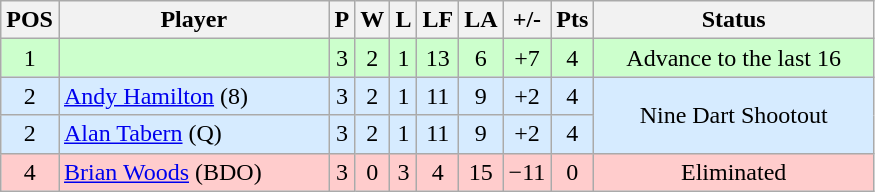<table class="wikitable" style="text-align:center; margin: 1em auto 1em auto, align:left">
<tr>
<th width=20>POS</th>
<th width=173>Player</th>
<th width=3>P</th>
<th width=3>W</th>
<th width=3>L</th>
<th width=20>LF</th>
<th width=20>LA</th>
<th width=20>+/-</th>
<th width=20>Pts</th>
<th width=179>Status</th>
</tr>
<tr style="background:#CCFFCC;">
<td>1</td>
<td style="text-align:left;"></td>
<td>3</td>
<td>2</td>
<td>1</td>
<td>13</td>
<td>6</td>
<td>+7</td>
<td>4</td>
<td>Advance to the last 16</td>
</tr>
<tr style="background:#D6EBFF;">
<td>2</td>
<td style="text-align:left;"> <a href='#'>Andy Hamilton</a> (8)</td>
<td>3</td>
<td>2</td>
<td>1</td>
<td>11</td>
<td>9</td>
<td>+2</td>
<td>4</td>
<td rowspan=2>Nine Dart Shootout</td>
</tr>
<tr style="background:#D6EBFF;">
<td>2</td>
<td style="text-align:left;"> <a href='#'>Alan Tabern</a> (Q)</td>
<td>3</td>
<td>2</td>
<td>1</td>
<td>11</td>
<td>9</td>
<td>+2</td>
<td>4</td>
</tr>
<tr style="background:#FFCCCC;">
<td>4</td>
<td style="text-align:left;"> <a href='#'>Brian Woods</a> (BDO)</td>
<td>3</td>
<td>0</td>
<td>3</td>
<td>4</td>
<td>15</td>
<td>−11</td>
<td>0</td>
<td>Eliminated</td>
</tr>
</table>
